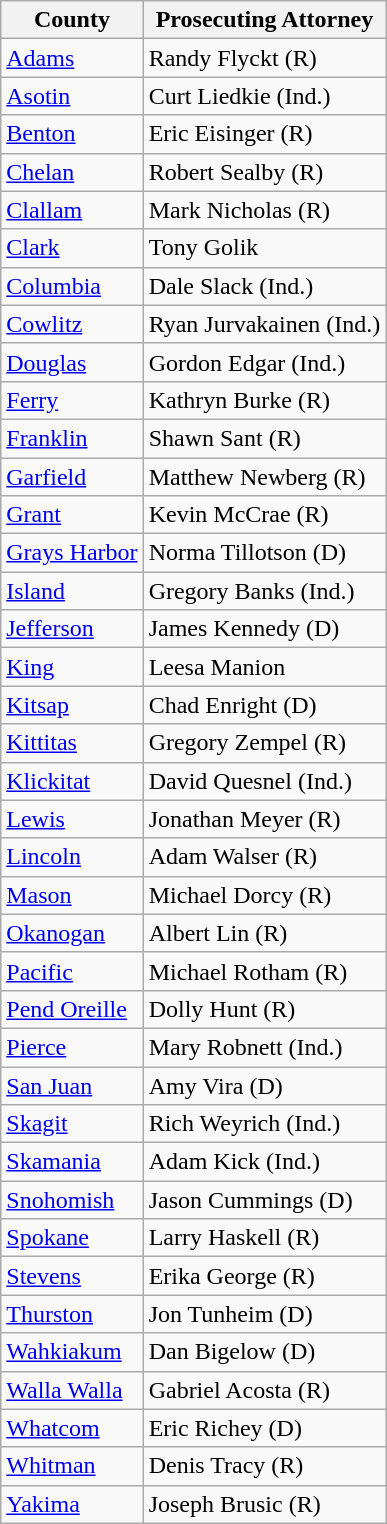<table class="wikitable">
<tr>
<th>County</th>
<th>Prosecuting Attorney</th>
</tr>
<tr>
<td><a href='#'>Adams</a></td>
<td>Randy Flyckt (R)</td>
</tr>
<tr>
<td><a href='#'>Asotin</a></td>
<td>Curt Liedkie (Ind.)</td>
</tr>
<tr>
<td><a href='#'>Benton</a></td>
<td>Eric Eisinger (R)</td>
</tr>
<tr>
<td><a href='#'>Chelan</a></td>
<td>Robert Sealby (R)</td>
</tr>
<tr>
<td><a href='#'>Clallam</a></td>
<td>Mark Nicholas (R)</td>
</tr>
<tr>
<td><a href='#'>Clark</a></td>
<td>Tony Golik</td>
</tr>
<tr>
<td><a href='#'>Columbia</a></td>
<td>Dale Slack (Ind.)</td>
</tr>
<tr>
<td><a href='#'>Cowlitz</a></td>
<td>Ryan Jurvakainen (Ind.)</td>
</tr>
<tr>
<td><a href='#'>Douglas</a></td>
<td>Gordon Edgar (Ind.)</td>
</tr>
<tr>
<td><a href='#'>Ferry</a></td>
<td>Kathryn Burke (R)</td>
</tr>
<tr>
<td><a href='#'>Franklin</a></td>
<td>Shawn Sant (R)</td>
</tr>
<tr>
<td><a href='#'>Garfield</a></td>
<td>Matthew Newberg (R)</td>
</tr>
<tr>
<td><a href='#'>Grant</a></td>
<td>Kevin McCrae (R)</td>
</tr>
<tr>
<td><a href='#'>Grays Harbor</a></td>
<td>Norma Tillotson (D)</td>
</tr>
<tr>
<td><a href='#'>Island</a></td>
<td>Gregory Banks (Ind.)</td>
</tr>
<tr>
<td><a href='#'>Jefferson</a></td>
<td>James Kennedy (D)</td>
</tr>
<tr>
<td><a href='#'>King</a></td>
<td>Leesa Manion</td>
</tr>
<tr>
<td><a href='#'>Kitsap</a></td>
<td>Chad Enright (D)</td>
</tr>
<tr>
<td><a href='#'>Kittitas</a></td>
<td>Gregory Zempel (R)</td>
</tr>
<tr>
<td><a href='#'>Klickitat</a></td>
<td>David Quesnel (Ind.)</td>
</tr>
<tr>
<td><a href='#'>Lewis</a></td>
<td>Jonathan Meyer (R)</td>
</tr>
<tr>
<td><a href='#'>Lincoln</a></td>
<td>Adam Walser (R)</td>
</tr>
<tr>
<td><a href='#'>Mason</a></td>
<td>Michael Dorcy (R)</td>
</tr>
<tr>
<td><a href='#'>Okanogan</a></td>
<td>Albert Lin (R)</td>
</tr>
<tr>
<td><a href='#'>Pacific</a></td>
<td>Michael Rotham (R)</td>
</tr>
<tr>
<td><a href='#'>Pend Oreille</a></td>
<td>Dolly Hunt (R)</td>
</tr>
<tr>
<td><a href='#'>Pierce</a></td>
<td>Mary Robnett (Ind.)</td>
</tr>
<tr>
<td><a href='#'>San Juan</a></td>
<td>Amy Vira (D)</td>
</tr>
<tr>
<td><a href='#'>Skagit</a></td>
<td>Rich Weyrich (Ind.)</td>
</tr>
<tr>
<td><a href='#'>Skamania</a></td>
<td>Adam Kick (Ind.)</td>
</tr>
<tr>
<td><a href='#'>Snohomish</a></td>
<td>Jason Cummings (D)</td>
</tr>
<tr>
<td><a href='#'>Spokane</a></td>
<td>Larry Haskell (R)</td>
</tr>
<tr>
<td><a href='#'>Stevens</a></td>
<td>Erika George (R)</td>
</tr>
<tr>
<td><a href='#'>Thurston</a></td>
<td>Jon Tunheim (D)</td>
</tr>
<tr>
<td><a href='#'>Wahkiakum</a></td>
<td>Dan Bigelow (D)</td>
</tr>
<tr>
<td><a href='#'>Walla Walla</a></td>
<td>Gabriel Acosta (R)</td>
</tr>
<tr>
<td><a href='#'>Whatcom</a></td>
<td>Eric Richey (D)</td>
</tr>
<tr>
<td><a href='#'>Whitman</a></td>
<td>Denis Tracy (R)</td>
</tr>
<tr>
<td><a href='#'>Yakima</a></td>
<td>Joseph Brusic (R)</td>
</tr>
</table>
